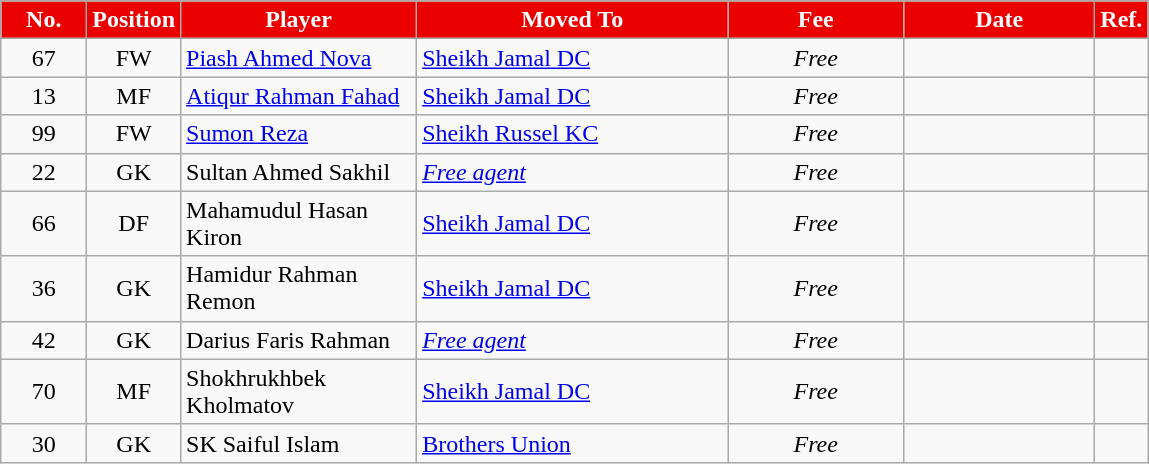<table class="wikitable plainrowheaders sortable" style="text-align:center; ">
<tr>
<th style="background:#EB0000; color:white; width:50px;">No.</th>
<th style="background:#EB0000; color:white; width:50px;">Position</th>
<th style="background:#EB0000; color:white; width:150px;">Player</th>
<th style="background:#EB0000; color:white; width:200px;">Moved To</th>
<th style="background:#EB0000; color:white; width:110px;">Fee</th>
<th style="background:#EB0000; color:white; width:120px;">Date</th>
<th style="background:#EB0000; color:white; width:25px;">Ref.</th>
</tr>
<tr>
<td>67</td>
<td>FW</td>
<td align="left"><a href='#'>Piash Ahmed Nova</a></td>
<td align="left"><a href='#'>Sheikh Jamal DC</a></td>
<td><em>Free</em></td>
<td></td>
<td></td>
</tr>
<tr>
<td>13</td>
<td>MF</td>
<td align="left"><a href='#'>Atiqur Rahman Fahad</a></td>
<td align="left"><a href='#'>Sheikh Jamal DC</a></td>
<td><em>Free</em></td>
<td></td>
<td></td>
</tr>
<tr>
<td>99</td>
<td>FW</td>
<td align="left"><a href='#'>Sumon Reza</a></td>
<td align="left"><a href='#'>Sheikh Russel KC</a></td>
<td><em>Free</em></td>
<td></td>
<td></td>
</tr>
<tr>
<td>22</td>
<td>GK</td>
<td align="left">Sultan Ahmed Sakhil</td>
<td align="left"><em><a href='#'>Free agent</a></em></td>
<td><em>Free</em></td>
<td></td>
<td></td>
</tr>
<tr>
<td>66</td>
<td>DF</td>
<td align="left">Mahamudul Hasan Kiron</td>
<td align="left"><a href='#'>Sheikh Jamal DC</a></td>
<td><em>Free</em></td>
<td></td>
<td></td>
</tr>
<tr>
<td>36</td>
<td>GK</td>
<td align="left">Hamidur Rahman Remon</td>
<td align="left"><a href='#'>Sheikh Jamal DC</a></td>
<td><em>Free</em></td>
<td></td>
<td></td>
</tr>
<tr>
<td>42</td>
<td>GK</td>
<td align="left">Darius Faris Rahman</td>
<td align="left"><em><a href='#'>Free agent</a></em></td>
<td><em>Free</em></td>
<td></td>
<td></td>
</tr>
<tr>
<td>70</td>
<td>MF</td>
<td align="left"> Shokhrukhbek Kholmatov</td>
<td align="left"><a href='#'>Sheikh Jamal DC</a></td>
<td><em>Free</em></td>
<td></td>
<td></td>
</tr>
<tr>
<td>30</td>
<td>GK</td>
<td align="left">SK Saiful Islam</td>
<td align="left"><a href='#'>Brothers Union</a></td>
<td><em>Free</em></td>
<td></td>
<td></td>
</tr>
</table>
